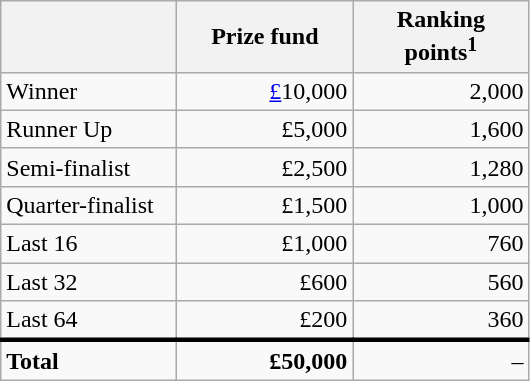<table class="wikitable">
<tr>
<th width=110px></th>
<th width=110px align="right">Prize fund</th>
<th width=110px align="right">Ranking points<sup>1</sup></th>
</tr>
<tr>
<td>Winner</td>
<td align="right"><a href='#'>£</a>10,000</td>
<td align="right">2,000</td>
</tr>
<tr>
<td>Runner Up</td>
<td align="right">£5,000</td>
<td align="right">1,600</td>
</tr>
<tr>
<td>Semi-finalist</td>
<td align="right">£2,500</td>
<td align="right">1,280</td>
</tr>
<tr>
<td>Quarter-finalist</td>
<td align="right">£1,500</td>
<td align="right">1,000</td>
</tr>
<tr>
<td>Last 16</td>
<td align="right">£1,000</td>
<td align="right">760</td>
</tr>
<tr>
<td>Last 32</td>
<td align="right">£600</td>
<td align="right">560</td>
</tr>
<tr>
<td>Last 64</td>
<td align="right">£200</td>
<td align="right">360</td>
</tr>
<tr style="border-top:medium solid">
<td><strong>Total</strong></td>
<td align="right"><strong>£50,000</strong></td>
<td align="right">–</td>
</tr>
</table>
